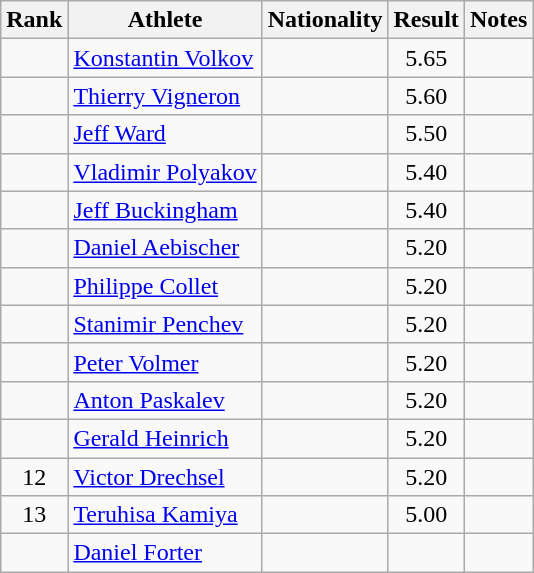<table class="wikitable sortable" style="text-align:center">
<tr>
<th>Rank</th>
<th>Athlete</th>
<th>Nationality</th>
<th>Result</th>
<th>Notes</th>
</tr>
<tr>
<td></td>
<td align=left><a href='#'>Konstantin Volkov</a></td>
<td align=left></td>
<td>5.65</td>
<td></td>
</tr>
<tr>
<td></td>
<td align=left><a href='#'>Thierry Vigneron</a></td>
<td align=left></td>
<td>5.60</td>
<td></td>
</tr>
<tr>
<td></td>
<td align=left><a href='#'>Jeff Ward</a></td>
<td align=left></td>
<td>5.50</td>
<td></td>
</tr>
<tr>
<td></td>
<td align=left><a href='#'>Vladimir Polyakov</a></td>
<td align=left></td>
<td>5.40</td>
<td></td>
</tr>
<tr>
<td></td>
<td align=left><a href='#'>Jeff Buckingham</a></td>
<td align=left></td>
<td>5.40</td>
<td></td>
</tr>
<tr>
<td></td>
<td align=left><a href='#'>Daniel Aebischer</a></td>
<td align=left></td>
<td>5.20</td>
<td></td>
</tr>
<tr>
<td></td>
<td align=left><a href='#'>Philippe Collet</a></td>
<td align=left></td>
<td>5.20</td>
<td></td>
</tr>
<tr>
<td></td>
<td align=left><a href='#'>Stanimir Penchev</a></td>
<td align=left></td>
<td>5.20</td>
<td></td>
</tr>
<tr>
<td></td>
<td align=left><a href='#'>Peter Volmer</a></td>
<td align=left></td>
<td>5.20</td>
<td></td>
</tr>
<tr>
<td></td>
<td align=left><a href='#'>Anton Paskalev</a></td>
<td align=left></td>
<td>5.20</td>
<td></td>
</tr>
<tr>
<td></td>
<td align=left><a href='#'>Gerald Heinrich</a></td>
<td align=left></td>
<td>5.20</td>
<td></td>
</tr>
<tr>
<td>12</td>
<td align=left><a href='#'>Victor Drechsel</a></td>
<td align=left></td>
<td>5.20</td>
<td></td>
</tr>
<tr>
<td>13</td>
<td align=left><a href='#'>Teruhisa Kamiya</a></td>
<td align=left></td>
<td>5.00</td>
<td></td>
</tr>
<tr>
<td></td>
<td align=left><a href='#'>Daniel Forter</a></td>
<td align=left></td>
<td></td>
<td></td>
</tr>
</table>
